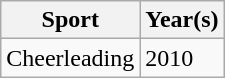<table class="wikitable">
<tr>
<th>Sport</th>
<th>Year(s)</th>
</tr>
<tr>
<td>Cheerleading</td>
<td>2010</td>
</tr>
</table>
